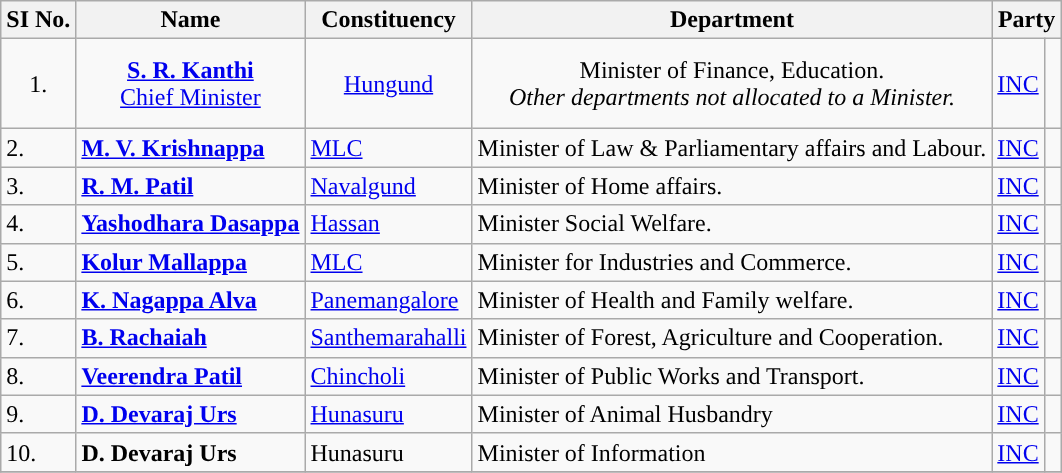<table class ="wikitable">
<tr>
<th>SI No.</th>
<th>Name</th>
<th>Constituency</th>
<th>Department</th>
<th colspan="2" scope="col">Party</th>
</tr>
<tr style="text-align:center; height:60px;">
<td>1.</td>
<td><strong><a href='#'>S. R. Kanthi</a></strong><br><a href='#'>Chief Minister</a></td>
<td><a href='#'>Hungund</a></td>
<td>Minister of Finance, Education.<br><em>Other departments not allocated to a Minister.</em></td>
<td><a href='#'>INC</a></td>
<td width="4px" style="background-color: "></td>
</tr>
<tr>
<td>2.</td>
<td><strong><a href='#'>M. V. Krishnappa</a></strong></td>
<td><a href='#'>MLC</a></td>
<td>Minister of Law & Parliamentary affairs and Labour.</td>
<td><a href='#'>INC</a></td>
<td width="4px" style="background-color: "></td>
</tr>
<tr>
<td>3.</td>
<td><strong><a href='#'>R. M. Patil</a></strong></td>
<td><a href='#'>Navalgund</a></td>
<td>Minister of Home affairs.</td>
<td><a href='#'>INC</a></td>
<td width="4px" style="background-color: "></td>
</tr>
<tr>
<td>4.</td>
<td><strong><a href='#'>Yashodhara Dasappa</a></strong></td>
<td><a href='#'>Hassan</a></td>
<td>Minister Social Welfare.</td>
<td><a href='#'>INC</a></td>
<td width="4px" style="background-color: "></td>
</tr>
<tr>
<td>5.</td>
<td><strong><a href='#'>Kolur Mallappa</a></strong></td>
<td><a href='#'>MLC</a></td>
<td>Minister for Industries and Commerce.</td>
<td><a href='#'>INC</a></td>
<td width="4px" style="background-color: "></td>
</tr>
<tr>
<td>6.</td>
<td><strong><a href='#'>K. Nagappa Alva</a></strong></td>
<td><a href='#'>Panemangalore</a></td>
<td>Minister of Health and Family welfare.</td>
<td><a href='#'>INC</a></td>
<td width="4px" style="background-color: "></td>
</tr>
<tr>
<td>7.</td>
<td><strong><a href='#'>B. Rachaiah</a></strong></td>
<td><a href='#'>Santhemarahalli</a></td>
<td>Minister of Forest, Agriculture and Cooperation.</td>
<td><a href='#'>INC</a></td>
<td width="4px" style="background-color: "></td>
</tr>
<tr>
<td>8.</td>
<td><strong><a href='#'>Veerendra Patil</a></strong></td>
<td><a href='#'>Chincholi</a></td>
<td>Minister of Public Works and Transport.</td>
<td><a href='#'>INC</a></td>
<td width="4px" style="background-color: "></td>
</tr>
<tr>
<td>9.</td>
<td><strong><a href='#'>D. Devaraj Urs</a></strong></td>
<td><a href='#'>Hunasuru</a></td>
<td>Minister of Animal Husbandry</td>
<td><a href='#'>INC</a></td>
<td width="4px" style="background-color: "></td>
</tr>
<tr>
<td>10.</td>
<td><strong>D. Devaraj Urs</strong></td>
<td>Hunasuru</td>
<td>Minister of Information</td>
<td><a href='#'>INC</a></td>
<td width="4px" style="background-color: "></td>
</tr>
<tr>
</tr>
</table>
